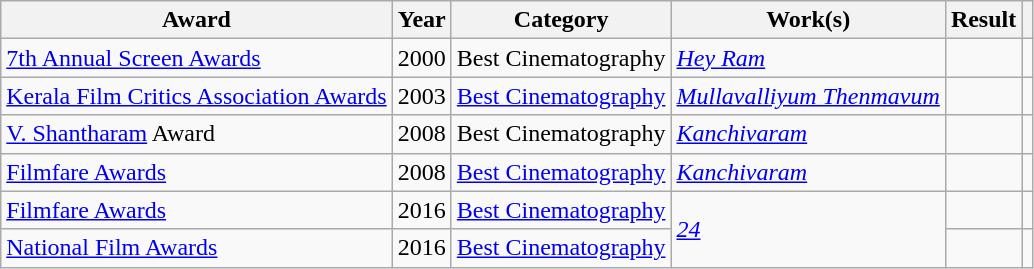<table class="wikitable" style="margin-right: 0;">
<tr>
<th>Award</th>
<th>Year</th>
<th>Category</th>
<th>Work(s)</th>
<th>Result</th>
<th></th>
</tr>
<tr>
<td><a href='#'>7th Annual Screen Awards</a></td>
<td>2000</td>
<td>Best Cinematography</td>
<td><em><a href='#'>Hey Ram</a></em></td>
<td></td>
<td></td>
</tr>
<tr>
<td><a href='#'>Kerala Film Critics Association Awards</a></td>
<td>2003</td>
<td><a href='#'>Best Cinematography</a></td>
<td><em><a href='#'>Mullavalliyum Thenmavum</a></em></td>
<td></td>
<td></td>
</tr>
<tr>
<td><a href='#'>V. Shantharam</a> Award</td>
<td>2008</td>
<td>Best Cinematography</td>
<td><em><a href='#'>Kanchivaram</a></em></td>
<td></td>
<td></td>
</tr>
<tr>
<td><a href='#'>Filmfare Awards</a></td>
<td>2008</td>
<td><a href='#'>Best Cinematography</a></td>
<td><em><a href='#'>Kanchivaram</a></em></td>
<td></td>
<td></td>
</tr>
<tr>
<td><a href='#'>Filmfare Awards</a></td>
<td>2016</td>
<td><a href='#'>Best Cinematography</a></td>
<td rowspan="2"><a href='#'><em>24</em></a></td>
<td></td>
<td></td>
</tr>
<tr>
<td><a href='#'>National Film Awards</a></td>
<td>2016</td>
<td><a href='#'>Best Cinematography</a></td>
<td></td>
<td></td>
</tr>
</table>
